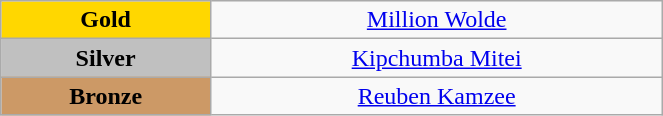<table class="wikitable" style="text-align:center; " width="35%">
<tr>
<td bgcolor="gold"><strong>Gold</strong></td>
<td><a href='#'>Million Wolde</a><br>  <small><em></em></small></td>
</tr>
<tr>
<td bgcolor="silver"><strong>Silver</strong></td>
<td><a href='#'>Kipchumba Mitei</a><br>  <small><em></em></small></td>
</tr>
<tr>
<td bgcolor="CC9966"><strong>Bronze</strong></td>
<td><a href='#'>Reuben Kamzee</a><br>  <small><em></em></small></td>
</tr>
</table>
